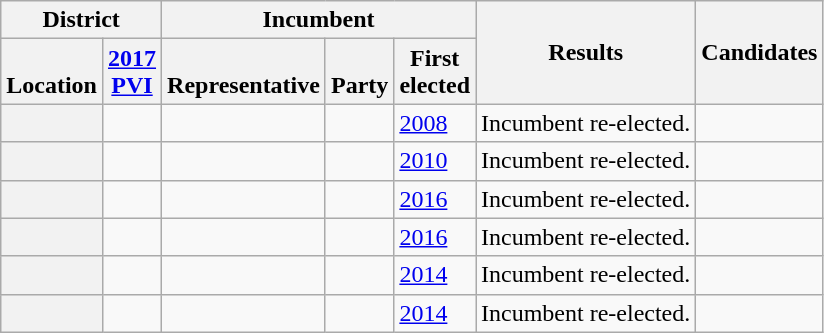<table class="wikitable sortable">
<tr>
<th colspan=2>District</th>
<th colspan=3>Incumbent</th>
<th rowspan=2>Results</th>
<th rowspan=2>Candidates</th>
</tr>
<tr valign=bottom>
<th>Location</th>
<th><a href='#'>2017<br>PVI</a></th>
<th>Representative</th>
<th>Party</th>
<th>First<br>elected</th>
</tr>
<tr>
<th></th>
<td></td>
<td></td>
<td></td>
<td><a href='#'>2008 </a></td>
<td>Incumbent re-elected.</td>
<td nowrap></td>
</tr>
<tr>
<th></th>
<td></td>
<td></td>
<td></td>
<td><a href='#'>2010</a></td>
<td>Incumbent re-elected.</td>
<td nowrap></td>
</tr>
<tr>
<th></th>
<td></td>
<td></td>
<td></td>
<td><a href='#'>2016</a></td>
<td>Incumbent re-elected.</td>
<td nowrap></td>
</tr>
<tr>
<th></th>
<td></td>
<td></td>
<td></td>
<td><a href='#'>2016</a></td>
<td>Incumbent re-elected.</td>
<td nowrap></td>
</tr>
<tr>
<th></th>
<td></td>
<td></td>
<td></td>
<td><a href='#'>2014</a></td>
<td>Incumbent re-elected.</td>
<td nowrap></td>
</tr>
<tr>
<th></th>
<td></td>
<td></td>
<td></td>
<td><a href='#'>2014</a></td>
<td>Incumbent re-elected.</td>
<td nowrap></td>
</tr>
</table>
